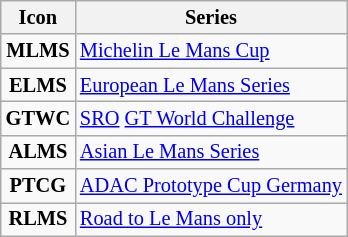<table class="wikitable" style="font-size: 85%;">
<tr>
<th>Icon</th>
<th>Series</th>
</tr>
<tr>
<td style="text-align:center"><strong><span>MLMS</span></strong></td>
<td><a href='#'>Michelin Le Mans Cup</a></td>
</tr>
<tr>
<td style="text-align:center"><strong><span>ELMS</span></strong></td>
<td><a href='#'>European Le Mans Series</a></td>
</tr>
<tr>
<td style="text-align:center"><strong><span>GTWC</span></strong></td>
<td><a href='#'>SRO</a> <a href='#'>GT World Challenge</a></td>
</tr>
<tr>
<td style="text-align:center"><strong><span>ALMS</span></strong></td>
<td><a href='#'>Asian Le Mans Series</a></td>
</tr>
<tr>
<td style="text-align:center"><strong><span>PTCG</span></strong></td>
<td><a href='#'>ADAC Prototype Cup Germany</a></td>
</tr>
<tr>
<td style="text-align:center"><strong><span>RLMS</span></strong></td>
<td><a href='#'>Road to Le Mans only</a></td>
</tr>
</table>
